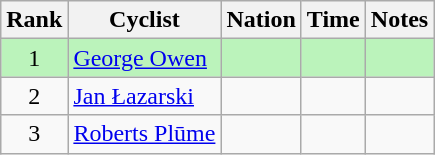<table class="wikitable sortable" style="text-align:center">
<tr>
<th>Rank</th>
<th>Cyclist</th>
<th>Nation</th>
<th>Time</th>
<th>Notes</th>
</tr>
<tr bgcolor=bbf3bb>
<td>1</td>
<td align=left><a href='#'>George Owen</a></td>
<td align=left></td>
<td></td>
<td></td>
</tr>
<tr>
<td>2</td>
<td align=left><a href='#'>Jan Łazarski</a></td>
<td align=left></td>
<td></td>
<td></td>
</tr>
<tr>
<td>3</td>
<td align=left><a href='#'>Roberts Plūme</a></td>
<td align=left></td>
<td></td>
<td></td>
</tr>
</table>
